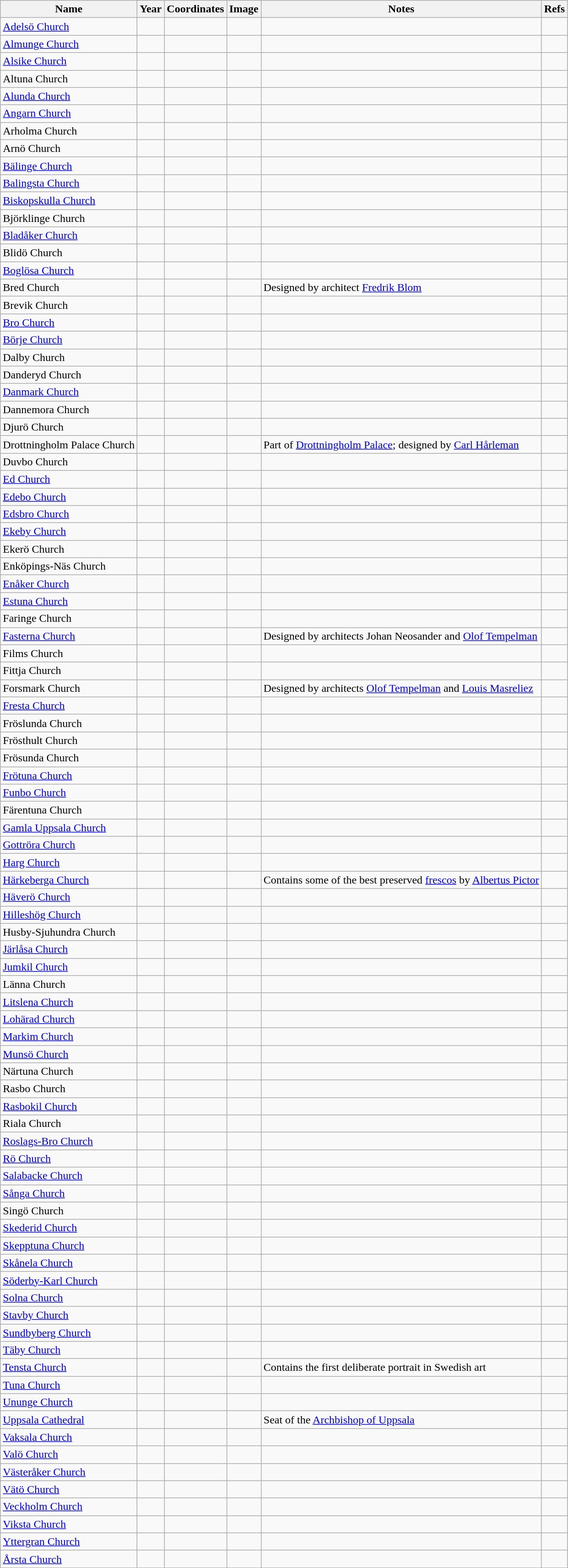<table class="wikitable sortable">
<tr>
<th>Name</th>
<th>Year</th>
<th>Coordinates</th>
<th>Image</th>
<th>Notes</th>
<th>Refs</th>
</tr>
<tr>
<td><a href='#'>Adelsö Church</a></td>
<td></td>
<td></td>
<td></td>
<td></td>
<td></td>
</tr>
<tr>
<td><a href='#'>Almunge Church</a></td>
<td></td>
<td></td>
<td></td>
<td></td>
<td></td>
</tr>
<tr>
<td><a href='#'>Alsike Church</a></td>
<td></td>
<td></td>
<td></td>
<td></td>
<td></td>
</tr>
<tr>
<td>Altuna Church</td>
<td></td>
<td></td>
<td></td>
<td></td>
<td></td>
</tr>
<tr>
<td><a href='#'>Alunda Church</a></td>
<td></td>
<td></td>
<td></td>
<td></td>
<td></td>
</tr>
<tr>
<td><a href='#'>Angarn Church</a></td>
<td></td>
<td></td>
<td></td>
<td></td>
<td></td>
</tr>
<tr>
<td>Arholma Church</td>
<td></td>
<td></td>
<td></td>
<td></td>
<td></td>
</tr>
<tr>
<td>Arnö Church</td>
<td></td>
<td></td>
<td></td>
<td></td>
<td></td>
</tr>
<tr>
<td><a href='#'>Bälinge Church</a></td>
<td></td>
<td></td>
<td></td>
<td></td>
<td></td>
</tr>
<tr>
<td><a href='#'>Balingsta Church</a></td>
<td></td>
<td></td>
<td></td>
<td></td>
<td></td>
</tr>
<tr>
<td><a href='#'>Biskopskulla Church</a></td>
<td></td>
<td></td>
<td></td>
<td></td>
<td></td>
</tr>
<tr>
<td>Björklinge Church</td>
<td></td>
<td></td>
<td></td>
<td></td>
<td></td>
</tr>
<tr>
<td><a href='#'>Bladåker Church</a></td>
<td></td>
<td></td>
<td></td>
<td></td>
<td></td>
</tr>
<tr>
<td>Blidö Church</td>
<td></td>
<td></td>
<td></td>
<td></td>
<td></td>
</tr>
<tr>
<td><a href='#'>Boglösa Church</a></td>
<td></td>
<td></td>
<td></td>
<td></td>
<td></td>
</tr>
<tr>
<td>Bred Church</td>
<td></td>
<td></td>
<td></td>
<td>Designed by architect <a href='#'>Fredrik Blom</a></td>
<td></td>
</tr>
<tr>
<td>Brevik Church</td>
<td></td>
<td></td>
<td></td>
<td></td>
<td></td>
</tr>
<tr>
<td><a href='#'>Bro Church</a></td>
<td></td>
<td></td>
<td></td>
<td></td>
<td></td>
</tr>
<tr>
<td><a href='#'>Börje Church</a></td>
<td></td>
<td></td>
<td></td>
<td></td>
<td></td>
</tr>
<tr>
<td>Dalby Church</td>
<td></td>
<td></td>
<td></td>
<td></td>
<td></td>
</tr>
<tr>
<td>Danderyd Church</td>
<td></td>
<td></td>
<td></td>
<td></td>
<td></td>
</tr>
<tr>
<td><a href='#'>Danmark Church</a></td>
<td></td>
<td></td>
<td></td>
<td></td>
<td></td>
</tr>
<tr>
<td>Dannemora Church</td>
<td></td>
<td></td>
<td></td>
<td></td>
<td></td>
</tr>
<tr>
<td>Djurö Church</td>
<td></td>
<td></td>
<td></td>
<td></td>
<td></td>
</tr>
<tr>
<td>Drottningholm Palace Church</td>
<td></td>
<td></td>
<td></td>
<td>Part of <a href='#'>Drottningholm Palace</a>; designed by <a href='#'>Carl Hårleman</a></td>
<td></td>
</tr>
<tr>
<td>Duvbo Church</td>
<td></td>
<td></td>
<td></td>
<td></td>
<td></td>
</tr>
<tr>
<td><a href='#'>Ed Church</a></td>
<td></td>
<td></td>
<td></td>
<td></td>
<td></td>
</tr>
<tr>
<td><a href='#'>Edebo Church</a></td>
<td></td>
<td></td>
<td></td>
<td></td>
<td></td>
</tr>
<tr>
<td><a href='#'>Edsbro Church</a></td>
<td></td>
<td></td>
<td></td>
<td></td>
<td></td>
</tr>
<tr>
<td><a href='#'>Ekeby Church</a></td>
<td></td>
<td></td>
<td></td>
<td></td>
<td></td>
</tr>
<tr>
<td>Ekerö Church</td>
<td></td>
<td></td>
<td></td>
<td></td>
<td></td>
</tr>
<tr>
<td>Enköpings-Näs Church</td>
<td></td>
<td></td>
<td></td>
<td></td>
<td></td>
</tr>
<tr>
<td><a href='#'>Enåker Church</a></td>
<td></td>
<td></td>
<td></td>
<td></td>
<td></td>
</tr>
<tr>
<td><a href='#'>Estuna Church</a></td>
<td></td>
<td></td>
<td></td>
<td></td>
<td></td>
</tr>
<tr>
<td>Faringe Church</td>
<td></td>
<td></td>
<td></td>
<td></td>
<td></td>
</tr>
<tr>
<td><a href='#'>Fasterna Church</a></td>
<td></td>
<td></td>
<td></td>
<td>Designed by architects Johan Neosander and <a href='#'>Olof Tempelman</a></td>
<td></td>
</tr>
<tr>
<td>Films Church</td>
<td></td>
<td></td>
<td></td>
<td></td>
<td></td>
</tr>
<tr>
<td>Fittja Church</td>
<td></td>
<td></td>
<td></td>
<td></td>
<td></td>
</tr>
<tr>
<td>Forsmark Church</td>
<td></td>
<td></td>
<td></td>
<td>Designed by architects <a href='#'>Olof Tempelman</a> and <a href='#'>Louis Masreliez</a></td>
<td></td>
</tr>
<tr>
<td><a href='#'>Fresta Church</a></td>
<td></td>
<td></td>
<td></td>
<td></td>
<td></td>
</tr>
<tr>
<td>Fröslunda Church</td>
<td></td>
<td></td>
<td></td>
<td></td>
<td></td>
</tr>
<tr>
<td>Frösthult Church</td>
<td></td>
<td></td>
<td></td>
<td></td>
<td></td>
</tr>
<tr>
<td>Frösunda Church</td>
<td></td>
<td></td>
<td></td>
<td></td>
<td></td>
</tr>
<tr>
<td><a href='#'>Frötuna Church</a></td>
<td></td>
<td></td>
<td></td>
<td></td>
<td></td>
</tr>
<tr>
<td><a href='#'>Funbo Church</a></td>
<td></td>
<td></td>
<td></td>
<td></td>
<td></td>
</tr>
<tr>
<td>Färentuna Church</td>
<td></td>
<td></td>
<td></td>
<td></td>
<td></td>
</tr>
<tr>
<td><a href='#'>Gamla Uppsala Church</a></td>
<td></td>
<td></td>
<td></td>
<td></td>
<td></td>
</tr>
<tr>
<td><a href='#'>Gottröra Church</a></td>
<td></td>
<td></td>
<td></td>
<td></td>
<td></td>
</tr>
<tr>
<td><a href='#'>Harg Church</a></td>
<td></td>
<td></td>
<td></td>
<td></td>
<td></td>
</tr>
<tr>
<td><a href='#'>Härkeberga Church</a></td>
<td></td>
<td></td>
<td></td>
<td>Contains some of the best preserved <a href='#'>frescos</a> by <a href='#'>Albertus Pictor</a></td>
<td></td>
</tr>
<tr>
<td><a href='#'>Häverö Church</a></td>
<td></td>
<td></td>
<td></td>
<td></td>
<td></td>
</tr>
<tr>
<td><a href='#'>Hilleshög Church</a></td>
<td></td>
<td></td>
<td></td>
<td></td>
<td></td>
</tr>
<tr>
<td>Husby-Sjuhundra Church</td>
<td></td>
<td></td>
<td></td>
<td></td>
<td></td>
</tr>
<tr>
<td><a href='#'>Järlåsa Church</a></td>
<td></td>
<td></td>
<td></td>
<td></td>
<td></td>
</tr>
<tr>
<td><a href='#'>Jumkil Church</a></td>
<td></td>
<td></td>
<td></td>
<td></td>
<td></td>
</tr>
<tr>
<td>Länna Church</td>
<td></td>
<td></td>
<td></td>
<td></td>
<td></td>
</tr>
<tr>
<td><a href='#'>Litslena Church</a></td>
<td></td>
<td></td>
<td></td>
<td></td>
<td></td>
</tr>
<tr>
<td><a href='#'>Lohärad Church</a></td>
<td></td>
<td></td>
<td></td>
<td></td>
<td></td>
</tr>
<tr>
<td><a href='#'>Markim Church</a></td>
<td></td>
<td></td>
<td></td>
<td></td>
<td></td>
</tr>
<tr>
<td><a href='#'>Munsö Church</a></td>
<td></td>
<td></td>
<td></td>
<td></td>
<td></td>
</tr>
<tr>
<td>Närtuna Church</td>
<td></td>
<td></td>
<td></td>
<td></td>
<td></td>
</tr>
<tr>
<td>Rasbo Church</td>
<td></td>
<td></td>
<td></td>
<td></td>
<td></td>
</tr>
<tr>
<td><a href='#'>Rasbokil Church</a></td>
<td></td>
<td></td>
<td></td>
<td></td>
<td></td>
</tr>
<tr>
<td>Riala Church</td>
<td></td>
<td></td>
<td></td>
<td></td>
<td></td>
</tr>
<tr>
<td><a href='#'>Roslags-Bro Church</a></td>
<td></td>
<td></td>
<td></td>
<td></td>
<td></td>
</tr>
<tr>
<td><a href='#'>Rö Church</a></td>
<td></td>
<td></td>
<td></td>
<td></td>
<td></td>
</tr>
<tr>
<td><a href='#'>Salabacke Church</a></td>
<td></td>
<td></td>
<td></td>
<td></td>
<td></td>
</tr>
<tr>
<td><a href='#'>Sånga Church</a></td>
<td></td>
<td></td>
<td></td>
<td></td>
<td></td>
</tr>
<tr>
<td>Singö Church</td>
<td></td>
<td></td>
<td></td>
<td></td>
<td></td>
</tr>
<tr>
<td><a href='#'>Skederid Church</a></td>
<td></td>
<td></td>
<td></td>
<td></td>
<td></td>
</tr>
<tr>
<td><a href='#'>Skepptuna Church</a></td>
<td></td>
<td></td>
<td></td>
<td></td>
<td></td>
</tr>
<tr>
<td><a href='#'>Skånela Church</a></td>
<td></td>
<td></td>
<td></td>
<td></td>
<td></td>
</tr>
<tr>
<td><a href='#'>Söderby-Karl Church</a></td>
<td></td>
<td></td>
<td></td>
<td></td>
<td></td>
</tr>
<tr>
<td><a href='#'>Solna Church</a></td>
<td></td>
<td></td>
<td></td>
<td></td>
<td></td>
</tr>
<tr>
<td><a href='#'>Stavby Church</a></td>
<td></td>
<td></td>
<td></td>
<td></td>
<td></td>
</tr>
<tr>
<td><a href='#'>Sundbyberg Church</a></td>
<td></td>
<td></td>
<td></td>
<td></td>
<td></td>
</tr>
<tr>
<td><a href='#'>Täby Church</a></td>
<td></td>
<td></td>
<td></td>
<td></td>
<td></td>
</tr>
<tr>
<td><a href='#'>Tensta Church</a></td>
<td></td>
<td></td>
<td></td>
<td>Contains the first deliberate portrait in Swedish art</td>
<td></td>
</tr>
<tr>
<td><a href='#'>Tuna Church</a></td>
<td></td>
<td></td>
<td></td>
<td></td>
<td></td>
</tr>
<tr>
<td><a href='#'>Ununge Church</a></td>
<td></td>
<td></td>
<td></td>
<td></td>
<td></td>
</tr>
<tr>
<td><a href='#'>Uppsala Cathedral</a></td>
<td></td>
<td></td>
<td></td>
<td>Seat of the <a href='#'>Archbishop of Uppsala</a></td>
<td></td>
</tr>
<tr>
<td><a href='#'>Vaksala Church</a></td>
<td></td>
<td></td>
<td></td>
<td></td>
<td></td>
</tr>
<tr>
<td><a href='#'>Valö Church</a></td>
<td></td>
<td></td>
<td></td>
<td></td>
<td></td>
</tr>
<tr>
<td><a href='#'>Västeråker Church</a></td>
<td></td>
<td></td>
<td></td>
<td></td>
<td></td>
</tr>
<tr>
<td><a href='#'>Vätö Church</a></td>
<td></td>
<td></td>
<td></td>
<td></td>
<td></td>
</tr>
<tr>
<td><a href='#'>Veckholm Church</a></td>
<td></td>
<td></td>
<td></td>
<td></td>
<td></td>
</tr>
<tr>
<td><a href='#'>Viksta Church</a></td>
<td></td>
<td></td>
<td></td>
<td></td>
<td></td>
</tr>
<tr>
<td><a href='#'>Yttergran Church</a></td>
<td></td>
<td></td>
<td></td>
<td></td>
<td></td>
</tr>
<tr>
<td><a href='#'>Årsta Church</a></td>
<td></td>
<td></td>
<td></td>
<td></td>
<td></td>
</tr>
<tr>
</tr>
</table>
